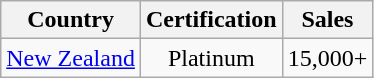<table class="wikitable">
<tr>
<th>Country</th>
<th>Certification</th>
<th>Sales</th>
</tr>
<tr>
<td><a href='#'>New Zealand</a></td>
<td style="text-align:center;">Platinum</td>
<td style="text-align:center;">15,000+</td>
</tr>
</table>
